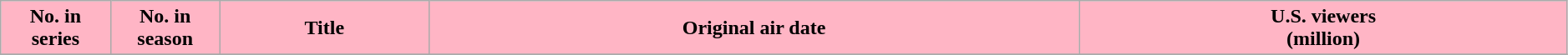<table class="wikitable plainrowheaders" style="width:99%;">
<tr>
<th scope="col" style="background-color: #FFB5C5; color: #000000;" width=7%>No. in<br>series</th>
<th scope="col" style="background-color: #FFB5C5; color: #000000;" width=7%>No. in<br>season</th>
<th scope="col" style="background-color: #FFB5C5; color: #000000;">Title</th>
<th scope="col" style="background-color: #FFB5C5; color: #000000;">Original air date</th>
<th scope="col" style="background-color: #FFB5C5; color: #000000;">U.S. viewers<br>(million)</th>
</tr>
<tr>
</tr>
</table>
